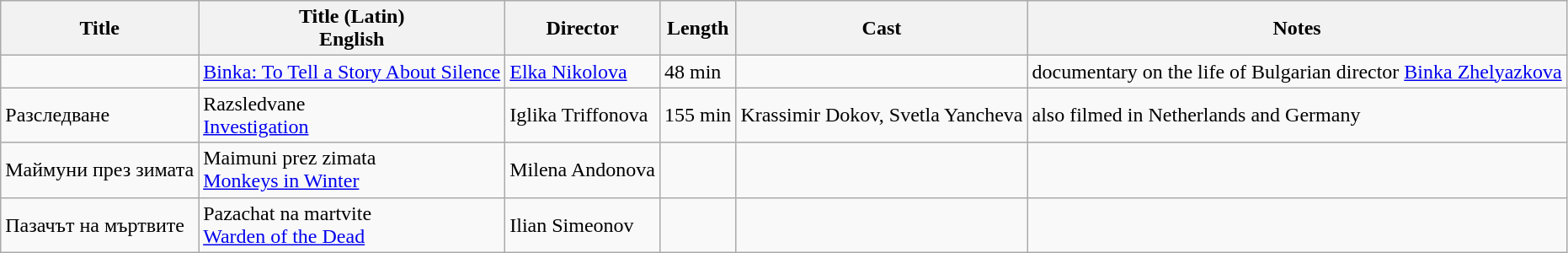<table class="wikitable">
<tr>
<th>Title</th>
<th>Title (Latin)<br>English</th>
<th>Director</th>
<th>Length</th>
<th>Cast</th>
<th>Notes</th>
</tr>
<tr>
<td></td>
<td><a href='#'>Binka: To Tell a Story About Silence</a></td>
<td><a href='#'>Elka Nikolova</a></td>
<td>48 min</td>
<td></td>
<td>documentary on the life of Bulgarian director <a href='#'>Binka Zhelyazkova</a></td>
</tr>
<tr>
<td>Разследване</td>
<td>Razsledvane<br><a href='#'>Investigation</a></td>
<td>Iglika Triffonova</td>
<td>155 min</td>
<td>Krassimir Dokov, Svetla Yancheva</td>
<td>also filmed in Netherlands and Germany</td>
</tr>
<tr>
<td>Маймуни през зимата</td>
<td>Maimuni prez zimata<br><a href='#'>Monkeys in Winter</a></td>
<td>Milena Andonova</td>
<td></td>
<td></td>
<td></td>
</tr>
<tr>
<td>Пазачът на мъртвите</td>
<td>Pazachat na martvite<br><a href='#'>Warden of the Dead</a></td>
<td>Ilian Simeonov</td>
<td></td>
<td></td>
<td></td>
</tr>
</table>
